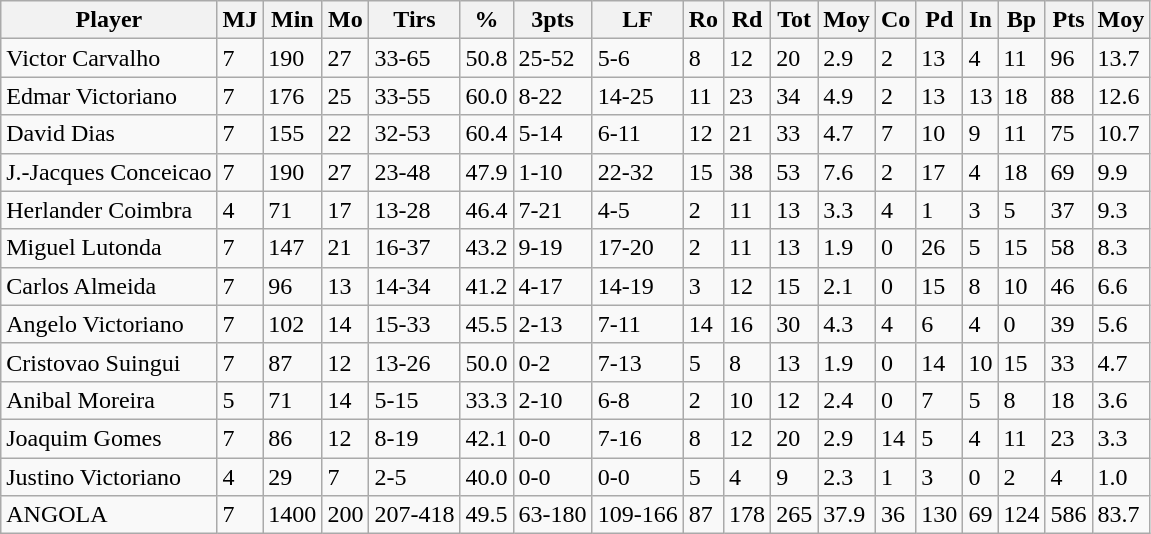<table class="wikitable">
<tr>
<th>Player</th>
<th>MJ</th>
<th>Min</th>
<th>Mo</th>
<th>Tirs</th>
<th>%</th>
<th>3pts</th>
<th>LF</th>
<th>Ro</th>
<th>Rd</th>
<th>Tot</th>
<th>Moy</th>
<th>Co</th>
<th>Pd</th>
<th>In</th>
<th>Bp</th>
<th>Pts</th>
<th>Moy</th>
</tr>
<tr>
<td>Victor Carvalho</td>
<td>7</td>
<td>190</td>
<td>27</td>
<td>33-65</td>
<td>50.8</td>
<td>25-52</td>
<td>5-6</td>
<td>8</td>
<td>12</td>
<td>20</td>
<td>2.9</td>
<td>2</td>
<td>13</td>
<td>4</td>
<td>11</td>
<td>96</td>
<td>13.7</td>
</tr>
<tr>
<td>Edmar Victoriano</td>
<td>7</td>
<td>176</td>
<td>25</td>
<td>33-55</td>
<td>60.0</td>
<td>8-22</td>
<td>14-25</td>
<td>11</td>
<td>23</td>
<td>34</td>
<td>4.9</td>
<td>2</td>
<td>13</td>
<td>13</td>
<td>18</td>
<td>88</td>
<td>12.6</td>
</tr>
<tr>
<td>David Dias</td>
<td>7</td>
<td>155</td>
<td>22</td>
<td>32-53</td>
<td>60.4</td>
<td>5-14</td>
<td>6-11</td>
<td>12</td>
<td>21</td>
<td>33</td>
<td>4.7</td>
<td>7</td>
<td>10</td>
<td>9</td>
<td>11</td>
<td>75</td>
<td>10.7</td>
</tr>
<tr>
<td>J.-Jacques Conceicao</td>
<td>7</td>
<td>190</td>
<td>27</td>
<td>23-48</td>
<td>47.9</td>
<td>1-10</td>
<td>22-32</td>
<td>15</td>
<td>38</td>
<td>53</td>
<td>7.6</td>
<td>2</td>
<td>17</td>
<td>4</td>
<td>18</td>
<td>69</td>
<td>9.9</td>
</tr>
<tr>
<td>Herlander Coimbra</td>
<td>4</td>
<td>71</td>
<td>17</td>
<td>13-28</td>
<td>46.4</td>
<td>7-21</td>
<td>4-5</td>
<td>2</td>
<td>11</td>
<td>13</td>
<td>3.3</td>
<td>4</td>
<td>1</td>
<td>3</td>
<td>5</td>
<td>37</td>
<td>9.3</td>
</tr>
<tr>
<td>Miguel Lutonda</td>
<td>7</td>
<td>147</td>
<td>21</td>
<td>16-37</td>
<td>43.2</td>
<td>9-19</td>
<td>17-20</td>
<td>2</td>
<td>11</td>
<td>13</td>
<td>1.9</td>
<td>0</td>
<td>26</td>
<td>5</td>
<td>15</td>
<td>58</td>
<td>8.3</td>
</tr>
<tr>
<td>Carlos Almeida</td>
<td>7</td>
<td>96</td>
<td>13</td>
<td>14-34</td>
<td>41.2</td>
<td>4-17</td>
<td>14-19</td>
<td>3</td>
<td>12</td>
<td>15</td>
<td>2.1</td>
<td>0</td>
<td>15</td>
<td>8</td>
<td>10</td>
<td>46</td>
<td>6.6</td>
</tr>
<tr>
<td>Angelo Victoriano</td>
<td>7</td>
<td>102</td>
<td>14</td>
<td>15-33</td>
<td>45.5</td>
<td>2-13</td>
<td>7-11</td>
<td>14</td>
<td>16</td>
<td>30</td>
<td>4.3</td>
<td>4</td>
<td>6</td>
<td>4</td>
<td>0</td>
<td>39</td>
<td>5.6</td>
</tr>
<tr>
<td>Cristovao Suingui</td>
<td>7</td>
<td>87</td>
<td>12</td>
<td>13-26</td>
<td>50.0</td>
<td>0-2</td>
<td>7-13</td>
<td>5</td>
<td>8</td>
<td>13</td>
<td>1.9</td>
<td>0</td>
<td>14</td>
<td>10</td>
<td>15</td>
<td>33</td>
<td>4.7</td>
</tr>
<tr>
<td>Anibal Moreira</td>
<td>5</td>
<td>71</td>
<td>14</td>
<td>5-15</td>
<td>33.3</td>
<td>2-10</td>
<td>6-8</td>
<td>2</td>
<td>10</td>
<td>12</td>
<td>2.4</td>
<td>0</td>
<td>7</td>
<td>5</td>
<td>8</td>
<td>18</td>
<td>3.6</td>
</tr>
<tr>
<td>Joaquim Gomes</td>
<td>7</td>
<td>86</td>
<td>12</td>
<td>8-19</td>
<td>42.1</td>
<td>0-0</td>
<td>7-16</td>
<td>8</td>
<td>12</td>
<td>20</td>
<td>2.9</td>
<td>14</td>
<td>5</td>
<td>4</td>
<td>11</td>
<td>23</td>
<td>3.3</td>
</tr>
<tr>
<td>Justino Victoriano</td>
<td>4</td>
<td>29</td>
<td>7</td>
<td>2-5</td>
<td>40.0</td>
<td>0-0</td>
<td>0-0</td>
<td>5</td>
<td>4</td>
<td>9</td>
<td>2.3</td>
<td>1</td>
<td>3</td>
<td>0</td>
<td>2</td>
<td>4</td>
<td>1.0</td>
</tr>
<tr>
<td>ANGOLA</td>
<td>7</td>
<td>1400</td>
<td>200</td>
<td>207-418</td>
<td>49.5</td>
<td>63-180</td>
<td>109-166</td>
<td>87</td>
<td>178</td>
<td>265</td>
<td>37.9</td>
<td>36</td>
<td>130</td>
<td>69</td>
<td>124</td>
<td>586</td>
<td>83.7</td>
</tr>
</table>
